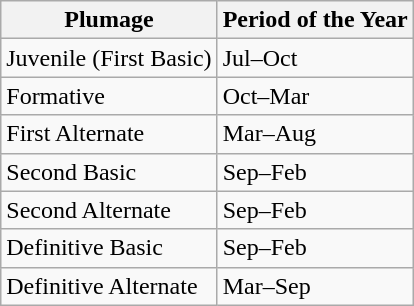<table class="wikitable">
<tr>
<th>Plumage</th>
<th>Period of the Year</th>
</tr>
<tr>
<td>Juvenile (First Basic)</td>
<td>Jul–Oct</td>
</tr>
<tr>
<td>Formative</td>
<td>Oct–Mar</td>
</tr>
<tr>
<td>First Alternate</td>
<td>Mar–Aug</td>
</tr>
<tr>
<td>Second Basic</td>
<td>Sep–Feb</td>
</tr>
<tr>
<td>Second Alternate</td>
<td>Sep–Feb</td>
</tr>
<tr>
<td>Definitive Basic</td>
<td>Sep–Feb</td>
</tr>
<tr>
<td>Definitive Alternate</td>
<td>Mar–Sep</td>
</tr>
</table>
